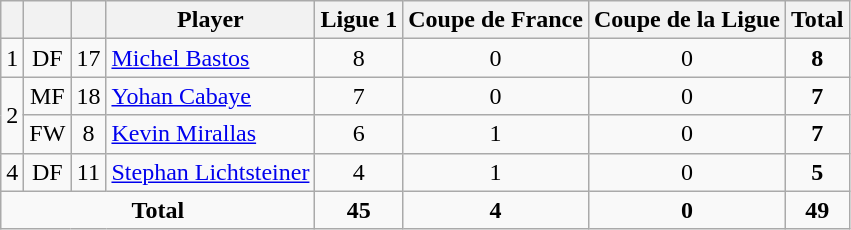<table class="wikitable sortable" style="text-align:center">
<tr>
<th></th>
<th></th>
<th></th>
<th>Player</th>
<th>Ligue 1</th>
<th>Coupe de France</th>
<th>Coupe de la Ligue</th>
<th><strong>Total</strong></th>
</tr>
<tr>
<td>1</td>
<td>DF</td>
<td>17</td>
<td style="text-align:left;"> <a href='#'>Michel Bastos</a></td>
<td>8</td>
<td>0</td>
<td>0</td>
<td><strong>8</strong></td>
</tr>
<tr>
<td rowspan=2>2</td>
<td>MF</td>
<td>18</td>
<td style="text-align:left;"> <a href='#'>Yohan Cabaye</a></td>
<td>7</td>
<td>0</td>
<td>0</td>
<td><strong>7</strong></td>
</tr>
<tr>
<td>FW</td>
<td>8</td>
<td style="text-align:left;"> <a href='#'>Kevin Mirallas</a></td>
<td>6</td>
<td>1</td>
<td>0</td>
<td><strong>7</strong></td>
</tr>
<tr>
<td>4</td>
<td>DF</td>
<td>11</td>
<td style="text-align:left;"> <a href='#'>Stephan Lichtsteiner</a></td>
<td>4</td>
<td>1</td>
<td>0</td>
<td><strong>5</strong></td>
</tr>
<tr class="sortbottom">
<td colspan="4"><strong>Total</strong></td>
<td><strong>45</strong></td>
<td><strong>4</strong></td>
<td><strong>0</strong></td>
<td><strong>49</strong></td>
</tr>
</table>
